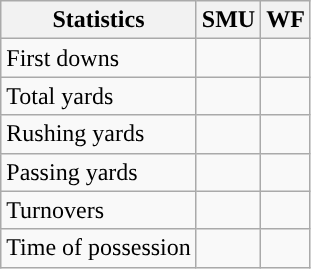<table class="wikitable" style="float:left">
<tr>
<th>Statistics</th>
<th>SMU</th>
<th>WF</th>
</tr>
<tr>
<td>First downs</td>
<td></td>
<td></td>
</tr>
<tr>
<td>Total yards</td>
<td></td>
<td></td>
</tr>
<tr>
<td>Rushing yards</td>
<td></td>
<td></td>
</tr>
<tr>
<td>Passing yards</td>
<td></td>
<td></td>
</tr>
<tr>
<td>Turnovers</td>
<td></td>
<td></td>
</tr>
<tr>
<td>Time of possession</td>
<td></td>
<td></td>
</tr>
</table>
